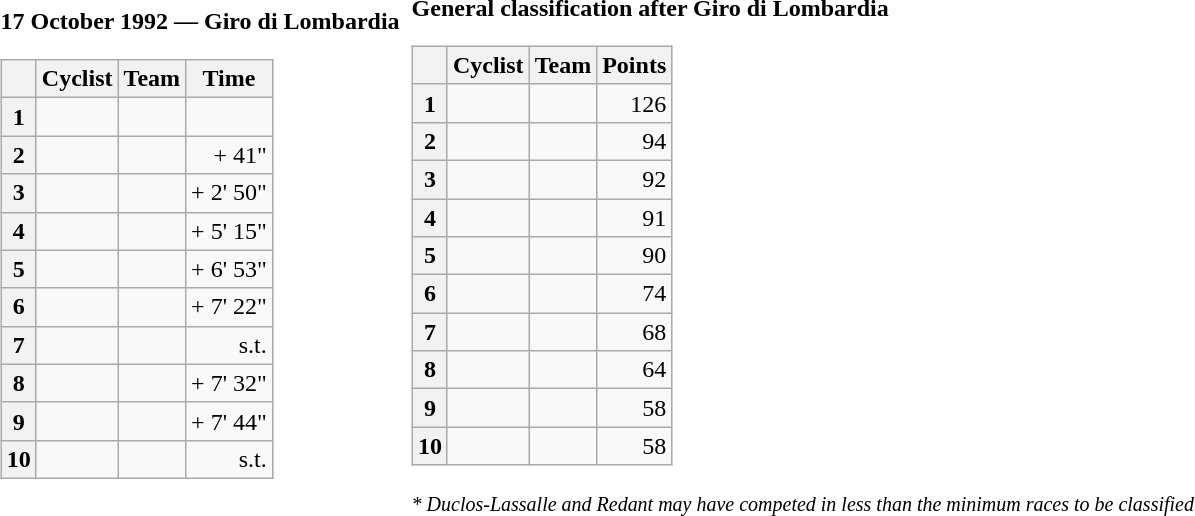<table>
<tr>
<td><strong>17 October 1992 — Giro di Lombardia </strong><br><table class="wikitable">
<tr>
<th></th>
<th>Cyclist</th>
<th>Team</th>
<th>Time</th>
</tr>
<tr>
<th>1</th>
<td></td>
<td></td>
<td align="right"></td>
</tr>
<tr>
<th>2</th>
<td></td>
<td></td>
<td align="right">+ 41"</td>
</tr>
<tr>
<th>3</th>
<td></td>
<td></td>
<td align="right">+ 2' 50"</td>
</tr>
<tr>
<th>4</th>
<td></td>
<td></td>
<td align="right">+ 5' 15"</td>
</tr>
<tr>
<th>5</th>
<td></td>
<td></td>
<td align="right">+ 6' 53"</td>
</tr>
<tr>
<th>6</th>
<td></td>
<td></td>
<td align="right">+ 7' 22"</td>
</tr>
<tr>
<th>7</th>
<td></td>
<td></td>
<td align="right">s.t.</td>
</tr>
<tr>
<th>8</th>
<td></td>
<td></td>
<td align="right">+ 7' 32"</td>
</tr>
<tr>
<th>9</th>
<td></td>
<td></td>
<td align="right">+ 7' 44"</td>
</tr>
<tr>
<th>10</th>
<td></td>
<td></td>
<td align="right">s.t.</td>
</tr>
</table>
</td>
<td></td>
<td><strong>General classification after Giro di Lombardia</strong><br><table class="wikitable">
<tr>
<th></th>
<th>Cyclist</th>
<th>Team</th>
<th>Points</th>
</tr>
<tr>
<th>1</th>
<td> </td>
<td></td>
<td align="right">126</td>
</tr>
<tr>
<th>2</th>
<td></td>
<td></td>
<td align="right">94</td>
</tr>
<tr>
<th>3</th>
<td></td>
<td></td>
<td align="right">92</td>
</tr>
<tr>
<th>4</th>
<td></td>
<td></td>
<td align="right">91</td>
</tr>
<tr>
<th>5</th>
<td></td>
<td></td>
<td align="right">90</td>
</tr>
<tr>
<th>6</th>
<td></td>
<td></td>
<td align="right">74</td>
</tr>
<tr>
<th>7</th>
<td></td>
<td></td>
<td align="right">68</td>
</tr>
<tr>
<th>8</th>
<td></td>
<td></td>
<td align="right">64</td>
</tr>
<tr>
<th>9</th>
<td></td>
<td></td>
<td align="right">58</td>
</tr>
<tr>
<th>10</th>
<td></td>
<td></td>
<td align="right">58</td>
</tr>
</table>
<em><small>* Duclos-Lassalle and Redant may have competed in less than the minimum races to be classified</small></em></td>
</tr>
</table>
